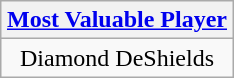<table class=wikitable style="text-align:center; margin:auto">
<tr>
<th><a href='#'>Most Valuable Player</a></th>
</tr>
<tr>
<td> Diamond DeShields</td>
</tr>
</table>
